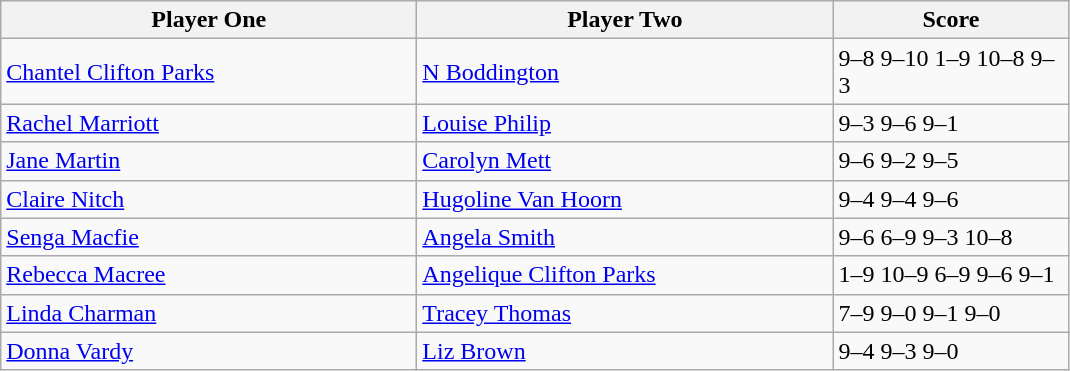<table class="wikitable">
<tr>
<th width=270>Player One</th>
<th width=270>Player Two</th>
<th width=150>Score</th>
</tr>
<tr>
<td> <a href='#'>Chantel Clifton Parks</a></td>
<td> <a href='#'>N Boddington</a></td>
<td>9–8 9–10 1–9 10–8 9–3</td>
</tr>
<tr>
<td> <a href='#'>Rachel Marriott</a></td>
<td> <a href='#'>Louise Philip</a></td>
<td>9–3 9–6 9–1</td>
</tr>
<tr>
<td> <a href='#'>Jane Martin</a></td>
<td> <a href='#'>Carolyn Mett</a></td>
<td>9–6 9–2 9–5</td>
</tr>
<tr>
<td> <a href='#'>Claire Nitch</a></td>
<td> <a href='#'>Hugoline Van Hoorn</a></td>
<td>9–4 9–4 9–6</td>
</tr>
<tr>
<td> <a href='#'>Senga Macfie</a></td>
<td> <a href='#'>Angela Smith</a></td>
<td>9–6 6–9 9–3 10–8</td>
</tr>
<tr>
<td> <a href='#'>Rebecca Macree</a></td>
<td> <a href='#'>Angelique Clifton Parks</a></td>
<td>1–9 10–9 6–9 9–6 9–1</td>
</tr>
<tr>
<td> <a href='#'>Linda Charman</a></td>
<td> <a href='#'>Tracey Thomas</a></td>
<td>7–9 9–0 9–1 9–0</td>
</tr>
<tr>
<td> <a href='#'>Donna Vardy</a></td>
<td> <a href='#'>Liz Brown</a></td>
<td>9–4 9–3 9–0</td>
</tr>
</table>
